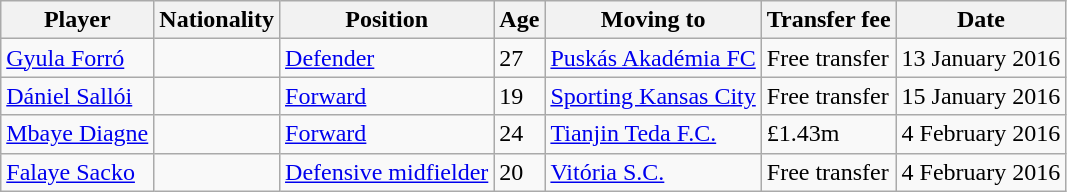<table class="wikitable">
<tr>
<th>Player</th>
<th>Nationality</th>
<th>Position</th>
<th>Age</th>
<th>Moving to</th>
<th>Transfer fee</th>
<th>Date</th>
</tr>
<tr>
<td><a href='#'>Gyula Forró</a></td>
<td></td>
<td><a href='#'>Defender</a></td>
<td>27</td>
<td> <a href='#'>Puskás Akadémia FC</a></td>
<td>Free transfer</td>
<td>13 January 2016</td>
</tr>
<tr>
<td><a href='#'>Dániel Sallói</a></td>
<td></td>
<td><a href='#'>Forward</a></td>
<td>19</td>
<td> <a href='#'>Sporting Kansas City</a></td>
<td>Free transfer</td>
<td>15 January 2016</td>
</tr>
<tr>
<td><a href='#'>Mbaye Diagne</a></td>
<td></td>
<td><a href='#'>Forward</a></td>
<td>24</td>
<td> <a href='#'>Tianjin Teda F.C.</a></td>
<td>£1.43m</td>
<td>4 February 2016</td>
</tr>
<tr>
<td><a href='#'>Falaye Sacko</a></td>
<td></td>
<td><a href='#'>Defensive midfielder</a></td>
<td>20</td>
<td> <a href='#'>Vitória S.C.</a></td>
<td>Free transfer</td>
<td>4 February 2016</td>
</tr>
</table>
